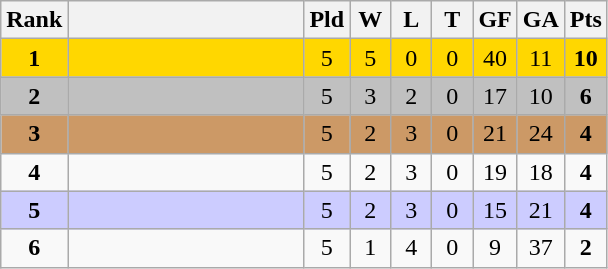<table class="wikitable">
<tr>
<th bgcolor="#efefef" width="20">Rank</th>
<th bgcolor="#efefef" width="150"></th>
<th bgcolor="#efefef" width="20">Pld</th>
<th bgcolor="#efefef" width="20">W</th>
<th bgcolor="#efefef" width="20">L</th>
<th bgcolor="#efefef" width="20">T</th>
<th bgcolor="#efefef" width="20">GF</th>
<th bgcolor="#efefef" width="20">GA</th>
<th bgcolor="#efefef" width="20">Pts</th>
</tr>
<tr align=center bgcolor="gold">
<td><strong>1</strong></td>
<td align=left></td>
<td>5</td>
<td>5</td>
<td>0</td>
<td>0</td>
<td>40</td>
<td>11</td>
<td><strong>10</strong></td>
</tr>
<tr align=center bgcolor="silver">
<td><strong>2</strong></td>
<td align=left></td>
<td>5</td>
<td>3</td>
<td>2</td>
<td>0</td>
<td>17</td>
<td>10</td>
<td><strong>6</strong></td>
</tr>
<tr align=center bgcolor="#c96">
<td><strong>3</strong></td>
<td align=left></td>
<td>5</td>
<td>2</td>
<td>3</td>
<td>0</td>
<td>21</td>
<td>24</td>
<td><strong>4</strong></td>
</tr>
<tr align=center>
<td><strong>4</strong></td>
<td align=left></td>
<td>5</td>
<td>2</td>
<td>3</td>
<td>0</td>
<td>19</td>
<td>18</td>
<td><strong>4</strong></td>
</tr>
<tr align=center bgcolor="ccccff">
<td><strong>5</strong></td>
<td align=left></td>
<td>5</td>
<td>2</td>
<td>3</td>
<td>0</td>
<td>15</td>
<td>21</td>
<td><strong>4</strong></td>
</tr>
<tr align=center>
<td><strong>6</strong></td>
<td align=left></td>
<td>5</td>
<td>1</td>
<td>4</td>
<td>0</td>
<td>9</td>
<td>37</td>
<td><strong>2</strong></td>
</tr>
</table>
